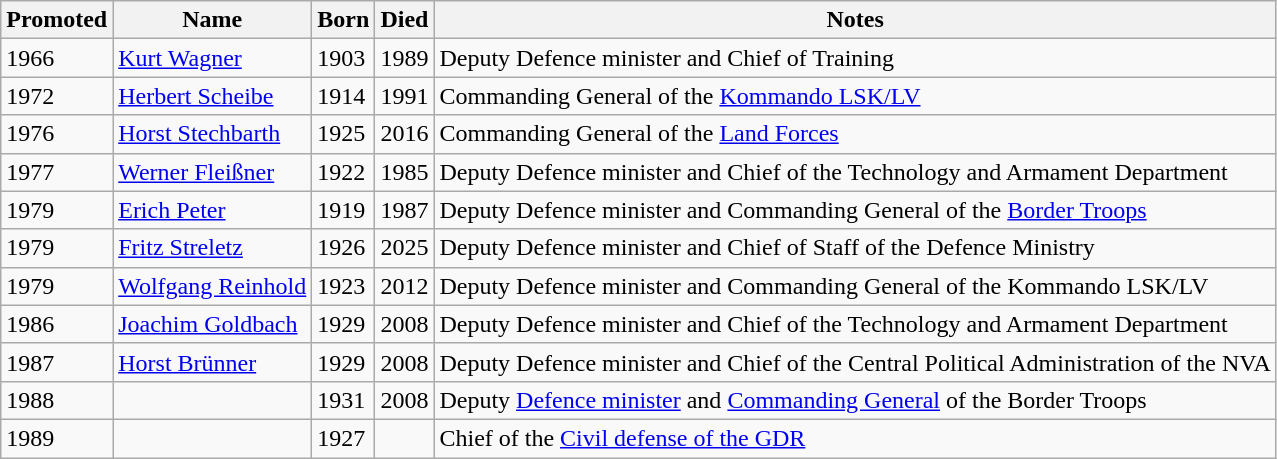<table Class="wikitable sortable">
<tr>
<th>Promoted</th>
<th>Name</th>
<th>Born</th>
<th>Died</th>
<th class=unsortable>Notes</th>
</tr>
<tr>
<td>1966</td>
<td><a href='#'>Kurt Wagner</a></td>
<td>1903</td>
<td>1989</td>
<td>Deputy Defence minister and Chief of Training</td>
</tr>
<tr>
<td>1972</td>
<td><a href='#'>Herbert Scheibe</a></td>
<td>1914</td>
<td>1991</td>
<td>Commanding General of the <a href='#'>Kommando LSK/LV</a></td>
</tr>
<tr>
<td>1976</td>
<td><a href='#'>Horst Stechbarth</a></td>
<td>1925</td>
<td>2016</td>
<td>Commanding General of the <a href='#'>Land Forces</a></td>
</tr>
<tr>
<td>1977</td>
<td><a href='#'>Werner Fleißner</a></td>
<td>1922</td>
<td>1985</td>
<td>Deputy Defence minister and Chief of the Technology and Armament Department</td>
</tr>
<tr>
<td>1979</td>
<td><a href='#'>Erich Peter</a></td>
<td>1919</td>
<td>1987</td>
<td>Deputy Defence minister and Commanding General of the <a href='#'>Border Troops</a></td>
</tr>
<tr>
<td>1979</td>
<td><a href='#'>Fritz Streletz</a></td>
<td>1926</td>
<td>2025</td>
<td>Deputy Defence minister and Chief of Staff of the Defence Ministry</td>
</tr>
<tr>
<td>1979</td>
<td><a href='#'>Wolfgang Reinhold</a></td>
<td>1923</td>
<td>2012</td>
<td>Deputy Defence minister and Commanding General of the Kommando LSK/LV</td>
</tr>
<tr>
<td>1986</td>
<td><a href='#'>Joachim Goldbach</a></td>
<td>1929</td>
<td>2008</td>
<td>Deputy Defence minister and Chief of the Technology and Armament Department</td>
</tr>
<tr>
<td>1987</td>
<td><a href='#'>Horst Brünner</a></td>
<td>1929</td>
<td>2008</td>
<td>Deputy Defence minister and Chief of the Central Political Administration of the NVA</td>
</tr>
<tr>
<td>1988</td>
<td></td>
<td>1931</td>
<td>2008</td>
<td>Deputy <a href='#'>Defence minister</a> and <a href='#'>Commanding General</a> of the Border Troops</td>
</tr>
<tr>
<td>1989</td>
<td></td>
<td>1927</td>
<td></td>
<td>Chief of the <a href='#'>Civil defense of the GDR</a></td>
</tr>
</table>
